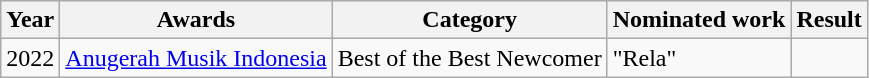<table class="wikitable">
<tr>
<th>Year</th>
<th>Awards</th>
<th>Category</th>
<th>Nominated work</th>
<th>Result</th>
</tr>
<tr>
<td>2022</td>
<td><a href='#'>Anugerah Musik Indonesia</a></td>
<td>Best of the Best Newcomer</td>
<td>"Rela"</td>
<td></td>
</tr>
</table>
